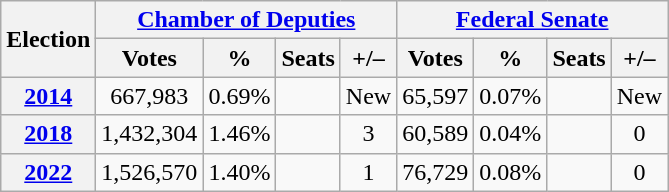<table class=wikitable style=text-align:center>
<tr>
<th rowspan="2">Election</th>
<th colspan="4"><a href='#'>Chamber of Deputies</a></th>
<th colspan="4"><a href='#'>Federal Senate</a></th>
</tr>
<tr>
<th>Votes</th>
<th>%</th>
<th>Seats</th>
<th>+/–</th>
<th>Votes</th>
<th>%</th>
<th>Seats</th>
<th>+/–</th>
</tr>
<tr>
<th><a href='#'>2014</a></th>
<td>667,983</td>
<td>0.69%</td>
<td></td>
<td>New</td>
<td>65,597</td>
<td>0.07%</td>
<td></td>
<td>New</td>
</tr>
<tr>
<th><a href='#'>2018</a></th>
<td>1,432,304</td>
<td>1.46%</td>
<td></td>
<td> 3</td>
<td>60,589</td>
<td>0.04%</td>
<td></td>
<td> 0</td>
</tr>
<tr>
<th><a href='#'>2022</a></th>
<td>1,526,570</td>
<td>1.40%</td>
<td></td>
<td> 1</td>
<td>76,729</td>
<td>0.08%</td>
<td></td>
<td> 0</td>
</tr>
</table>
